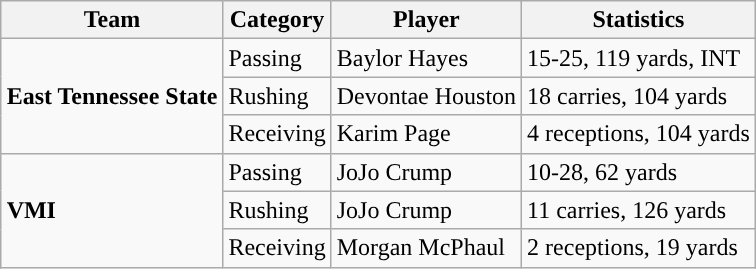<table class="wikitable" style="float: right;">
<tr>
<th>Team</th>
<th>Category</th>
<th>Player</th>
<th>Statistics</th>
</tr>
<tr>
<td rowspan=3><strong>East Tennessee State</strong></td>
<td>Passing</td>
<td>Baylor Hayes</td>
<td>15-25, 119 yards, INT</td>
</tr>
<tr>
<td>Rushing</td>
<td>Devontae Houston</td>
<td>18 carries, 104 yards</td>
</tr>
<tr>
<td>Receiving</td>
<td>Karim Page</td>
<td>4 receptions, 104 yards</td>
</tr>
<tr>
<td rowspan=3><strong>VMI</strong></td>
<td>Passing</td>
<td>JoJo Crump</td>
<td>10-28, 62 yards</td>
</tr>
<tr>
<td>Rushing</td>
<td>JoJo Crump</td>
<td>11 carries, 126 yards</td>
</tr>
<tr>
<td>Receiving</td>
<td>Morgan McPhaul</td>
<td>2 receptions, 19 yards</td>
</tr>
</table>
